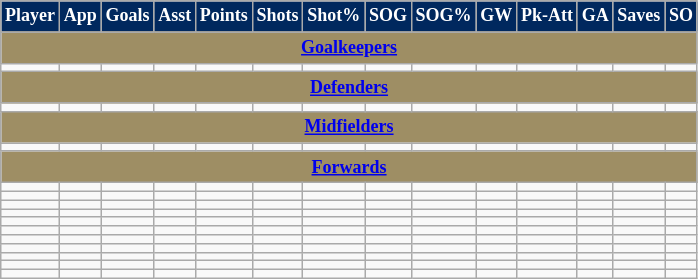<table class="wikitable sortable" border="1" style="font-size:75%;">
<tr>
<th scope="col" style="background:#00285e; color:#ffffff;">Player</th>
<th scope="col" style="background:#00285e; color:#ffffff;">App</th>
<th scope="col" style="background:#00285e; color:#ffffff;">Goals</th>
<th scope="col" style="background:#00285e; color:#ffffff;">Asst</th>
<th scope="col" style="background:#00285e; color:#ffffff;">Points</th>
<th scope="col" style="background:#00285e; color:#ffffff;">Shots</th>
<th scope="col" style="background:#00285e; color:#ffffff;">Shot%</th>
<th scope="col" style="background:#00285e; color:#ffffff;">SOG</th>
<th scope="col" style="background:#00285e; color:#ffffff;">SOG%</th>
<th scope="col" style="background:#00285e; color:#ffffff;">GW</th>
<th scope="col" style="background:#00285e; color:#ffffff;">Pk-Att</th>
<th scope="col" style="background:#00285e; color:#ffffff;">GA</th>
<th scope="col" style="background:#00285e; color:#ffffff;">Saves</th>
<th scope="col" style="background:#00285e; color:#ffffff;">SO</th>
</tr>
<tr>
<th colspan="14" style="background:#9e8e64; color:#00285e;"><a href='#'><span>Goalkeepers</span></a></th>
</tr>
<tr>
<td></td>
<td></td>
<td></td>
<td></td>
<td></td>
<td></td>
<td></td>
<td></td>
<td></td>
<td></td>
<td></td>
<td></td>
<td></td>
<td></td>
</tr>
<tr>
<th colspan="14" style="background:#9e8e64; color:#00285e;"><a href='#'><span>Defenders</span></a></th>
</tr>
<tr>
<td></td>
<td></td>
<td></td>
<td></td>
<td></td>
<td></td>
<td></td>
<td></td>
<td></td>
<td></td>
<td></td>
<td></td>
<td></td>
<td></td>
</tr>
<tr>
<th colspan="14" style="background:#9e8e64; color:#00285e;"><a href='#'><span>Midfielders</span></a></th>
</tr>
<tr>
<td></td>
<td></td>
<td></td>
<td></td>
<td></td>
<td></td>
<td></td>
<td></td>
<td></td>
<td></td>
<td></td>
<td></td>
<td></td>
<td></td>
</tr>
<tr>
<th colspan="14" style="background:#9e8e64; color:#00285e;"><a href='#'><span>Forwards</span></a></th>
</tr>
<tr>
<td></td>
<td></td>
<td></td>
<td></td>
<td></td>
<td></td>
<td></td>
<td></td>
<td></td>
<td></td>
<td></td>
<td></td>
<td></td>
<td></td>
</tr>
<tr>
<td></td>
<td></td>
<td></td>
<td></td>
<td></td>
<td></td>
<td></td>
<td></td>
<td></td>
<td></td>
<td></td>
<td></td>
<td></td>
<td></td>
</tr>
<tr>
<td></td>
<td></td>
<td></td>
<td></td>
<td></td>
<td></td>
<td></td>
<td></td>
<td></td>
<td></td>
<td></td>
<td></td>
<td></td>
<td></td>
</tr>
<tr>
<td></td>
<td></td>
<td></td>
<td></td>
<td></td>
<td></td>
<td></td>
<td></td>
<td></td>
<td></td>
<td></td>
<td></td>
<td></td>
<td></td>
</tr>
<tr>
<td></td>
<td></td>
<td></td>
<td></td>
<td></td>
<td></td>
<td></td>
<td></td>
<td></td>
<td></td>
<td></td>
<td></td>
<td></td>
<td></td>
</tr>
<tr>
<td></td>
<td></td>
<td></td>
<td></td>
<td></td>
<td></td>
<td></td>
<td></td>
<td></td>
<td></td>
<td></td>
<td></td>
<td></td>
<td></td>
</tr>
<tr>
<td></td>
<td></td>
<td></td>
<td></td>
<td></td>
<td></td>
<td></td>
<td></td>
<td></td>
<td></td>
<td></td>
<td></td>
<td></td>
<td></td>
</tr>
<tr>
<td></td>
<td></td>
<td></td>
<td></td>
<td></td>
<td></td>
<td></td>
<td></td>
<td></td>
<td></td>
<td></td>
<td></td>
<td></td>
<td></td>
</tr>
<tr>
<td></td>
<td></td>
<td></td>
<td></td>
<td></td>
<td></td>
<td></td>
<td></td>
<td></td>
<td></td>
<td></td>
<td></td>
<td></td>
<td></td>
</tr>
<tr>
<td></td>
<td></td>
<td></td>
<td></td>
<td></td>
<td></td>
<td></td>
<td></td>
<td></td>
<td></td>
<td></td>
<td></td>
<td></td>
<td></td>
</tr>
<tr>
<td></td>
<td></td>
<td></td>
<td></td>
<td></td>
<td></td>
<td></td>
<td></td>
<td></td>
<td></td>
<td></td>
<td></td>
<td></td>
<td></td>
</tr>
</table>
